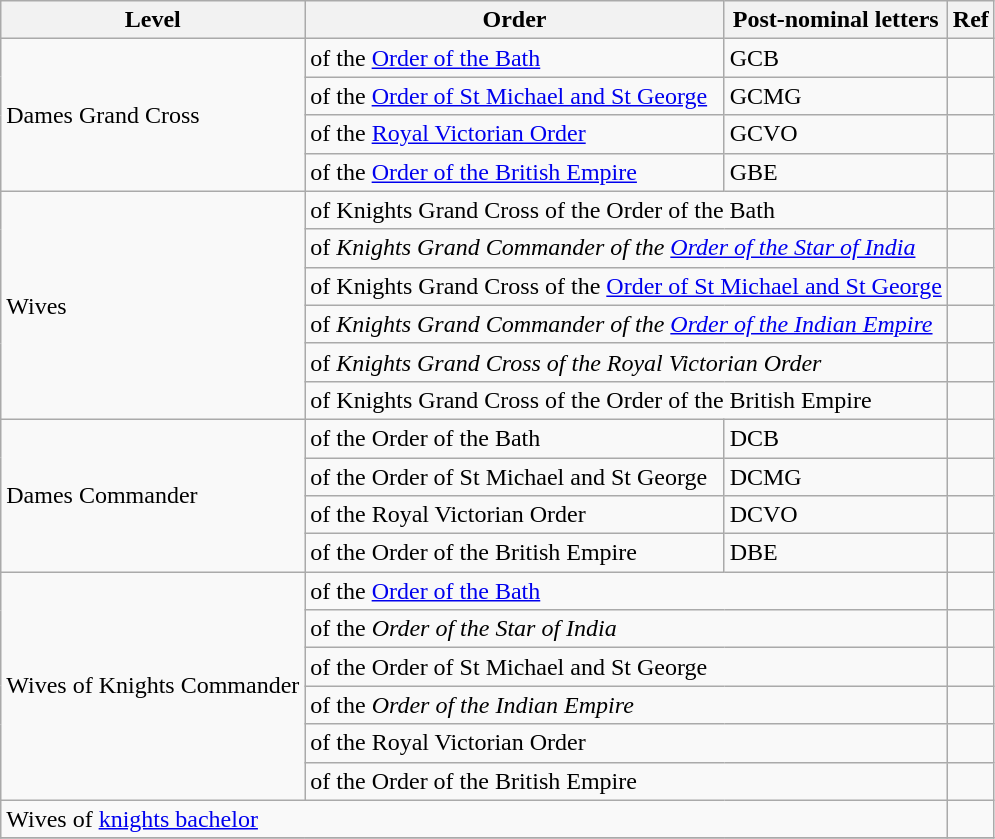<table class="wikitable">
<tr>
<th>Level</th>
<th>Order</th>
<th>Post-nominal letters</th>
<th>Ref</th>
</tr>
<tr>
<td rowspan=4>Dames Grand Cross</td>
<td>of the <a href='#'>Order of the Bath</a></td>
<td>GCB</td>
<td></td>
</tr>
<tr>
<td>of the <a href='#'>Order of St Michael and St George</a></td>
<td>GCMG</td>
<td></td>
</tr>
<tr>
<td>of the <a href='#'>Royal Victorian Order</a></td>
<td>GCVO</td>
<td></td>
</tr>
<tr>
<td>of the <a href='#'>Order of the British Empire</a></td>
<td>GBE</td>
<td></td>
</tr>
<tr>
<td rowspan=6>Wives</td>
<td colspan=2>of Knights Grand Cross of the Order of the Bath</td>
<td></td>
</tr>
<tr>
<td colspan=2>of <em>Knights Grand Commander of the <a href='#'>Order of the Star of India</a></em></td>
<td></td>
</tr>
<tr>
<td colspan=2>of Knights Grand Cross of the <a href='#'>Order of St Michael and St George</a></td>
<td></td>
</tr>
<tr>
<td colspan=2>of <em>Knights Grand Commander of the <a href='#'>Order of the Indian Empire</a></em></td>
<td></td>
</tr>
<tr>
<td colspan=2>of <em>Knights Grand Cross of the Royal Victorian Order</em></td>
<td></td>
</tr>
<tr>
<td colspan=2>of Knights Grand Cross of the Order of the British Empire</td>
<td></td>
</tr>
<tr>
<td rowspan=4>Dames Commander</td>
<td>of the Order of the Bath</td>
<td>DCB</td>
<td></td>
</tr>
<tr>
<td>of the Order of St Michael and St George</td>
<td>DCMG</td>
<td></td>
</tr>
<tr>
<td>of the Royal Victorian Order</td>
<td>DCVO</td>
<td></td>
</tr>
<tr>
<td>of the Order of the British Empire</td>
<td>DBE</td>
<td></td>
</tr>
<tr>
<td rowspan=6>Wives of Knights Commander</td>
<td colspan=2>of the <a href='#'>Order of the Bath</a></td>
<td></td>
</tr>
<tr>
<td colspan=2>of the <em>Order of the Star of India</em></td>
<td></td>
</tr>
<tr>
<td colspan=2>of the Order of St Michael and St George</td>
<td></td>
</tr>
<tr>
<td colspan=2>of the <em>Order of the Indian Empire</em></td>
<td></td>
</tr>
<tr>
<td colspan=2>of the Royal Victorian Order</td>
<td></td>
</tr>
<tr>
<td colspan=2>of the Order of the British Empire</td>
<td></td>
</tr>
<tr>
<td colspan=3>Wives of <a href='#'>knights bachelor</a></td>
<td></td>
</tr>
<tr>
</tr>
</table>
